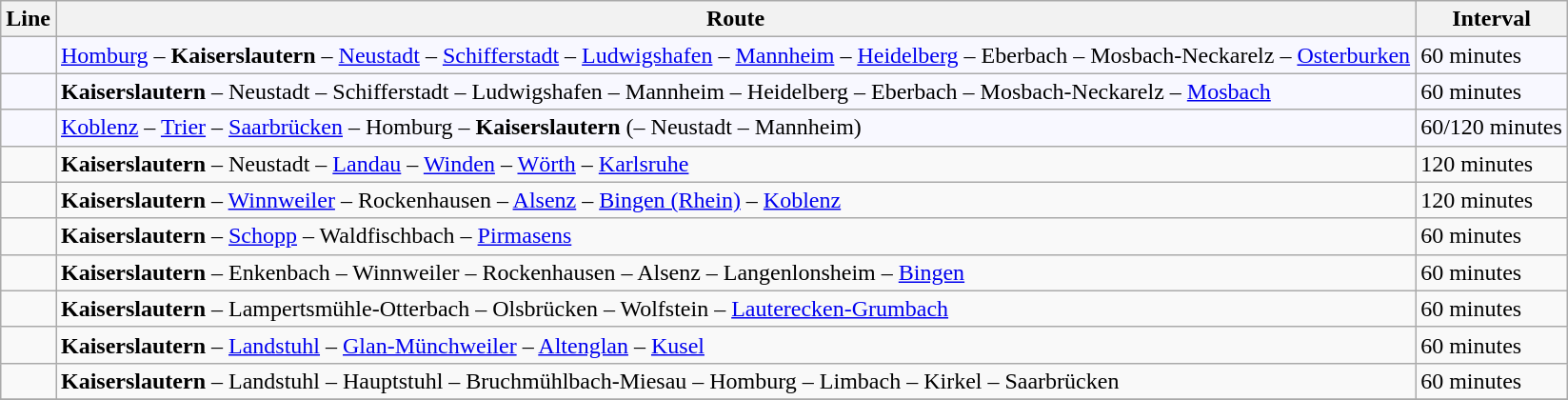<table class="wikitable">
<tr>
<th>Line</th>
<th>Route</th>
<th>Interval</th>
</tr>
<tr bgcolor="#F8F8FF">
<td align="center"></td>
<td><a href='#'>Homburg</a> – <strong>Kaiserslautern</strong> – <a href='#'>Neustadt</a> – <a href='#'>Schifferstadt</a> – <a href='#'>Ludwigshafen</a> – <a href='#'>Mannheim</a> – <a href='#'>Heidelberg</a> – Eberbach – Mosbach-Neckarelz – <a href='#'>Osterburken</a></td>
<td>60 minutes</td>
</tr>
<tr bgcolor="#F8F8FF">
<td align="center"></td>
<td><strong>Kaiserslautern</strong> – Neustadt – Schifferstadt – Ludwigshafen – Mannheim – Heidelberg – Eberbach – Mosbach-Neckarelz – <a href='#'>Mosbach</a></td>
<td>60 minutes</td>
</tr>
<tr bgcolor="#F8F8FF">
<td></td>
<td><a href='#'>Koblenz</a> – <a href='#'>Trier</a> – <a href='#'>Saarbrücken</a> – Homburg – <strong>Kaiserslautern</strong> (– Neustadt – Mannheim)</td>
<td>60/120 minutes</td>
</tr>
<tr>
<td></td>
<td><strong>Kaiserslautern</strong> – Neustadt – <a href='#'>Landau</a> – <a href='#'>Winden</a> – <a href='#'>Wörth</a> – <a href='#'>Karlsruhe</a></td>
<td>120 minutes</td>
</tr>
<tr>
<td></td>
<td><strong>Kaiserslautern</strong> – <a href='#'>Winnweiler</a> – Rockenhausen – <a href='#'>Alsenz</a> –   <a href='#'>Bingen (Rhein)</a> – <a href='#'>Koblenz</a></td>
<td>120 minutes</td>
</tr>
<tr>
<td></td>
<td><strong>Kaiserslautern</strong> – <a href='#'>Schopp</a> – Waldfischbach –  <a href='#'>Pirmasens</a></td>
<td>60 minutes</td>
</tr>
<tr>
<td></td>
<td><strong>Kaiserslautern</strong> – Enkenbach – Winnweiler – Rockenhausen – Alsenz –   Langenlonsheim – <a href='#'>Bingen</a></td>
<td>60 minutes</td>
</tr>
<tr>
<td></td>
<td><strong>Kaiserslautern</strong> – Lampertsmühle-Otterbach – Olsbrücken – Wolfstein – <a href='#'>Lauterecken-Grumbach</a></td>
<td>60 minutes</td>
</tr>
<tr>
<td></td>
<td><strong>Kaiserslautern</strong> – <a href='#'>Landstuhl</a> – <a href='#'>Glan-Münchweiler</a> – <a href='#'>Altenglan</a> – <a href='#'>Kusel</a></td>
<td>60 minutes</td>
</tr>
<tr>
<td></td>
<td><strong>Kaiserslautern</strong> – Landstuhl – Hauptstuhl – Bruchmühlbach-Miesau – Homburg – Limbach – Kirkel – Saarbrücken</td>
<td>60 minutes</td>
</tr>
<tr>
</tr>
</table>
